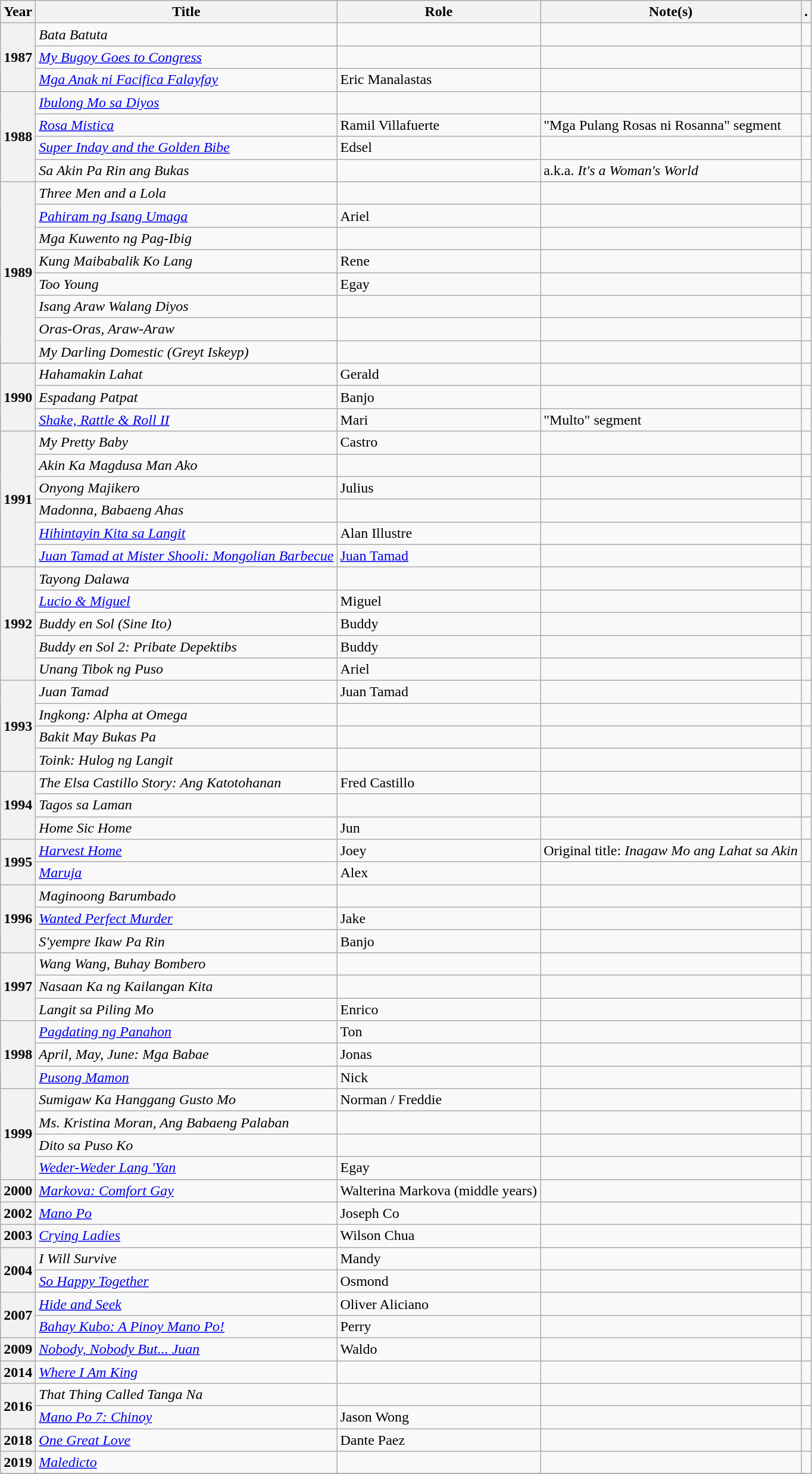<table class="wikitable plainrowheaders sortable">
<tr>
<th scope="col">Year</th>
<th scope="col">Title</th>
<th scope="col" class="unsortable">Role</th>
<th scope="col" class="unsortable">Note(s)</th>
<th scope="col" class="unsortable">.</th>
</tr>
<tr>
<th rowspan="3" scope="row">1987</th>
<td><em>Bata Batuta</em></td>
<td></td>
<td></td>
<td style="text-align:center;"></td>
</tr>
<tr>
<td><em><a href='#'>My Bugoy Goes to Congress</a></em> </td>
<td></td>
<td></td>
<td style="text-align:center;"></td>
</tr>
<tr>
<td><em><a href='#'>Mga Anak ni Facifica Falayfay</a></em> </td>
<td>Eric Manalastas</td>
<td></td>
<td style="text-align:center;"></td>
</tr>
<tr>
<th rowspan="4" scope="row">1988</th>
<td><em><a href='#'>Ibulong Mo sa Diyos</a></em></td>
<td></td>
<td></td>
<td style="text-align:center;"></td>
</tr>
<tr>
<td><em><a href='#'>Rosa Mistica</a></em></td>
<td>Ramil Villafuerte</td>
<td>"Mga Pulang Rosas ni Rosanna" segment</td>
<td style="text-align:center;"></td>
</tr>
<tr>
<td><em><a href='#'>Super Inday and the Golden Bibe</a></em></td>
<td>Edsel</td>
<td></td>
<td style="text-align:center;"></td>
</tr>
<tr>
<td><em>Sa Akin Pa Rin ang Bukas</em></td>
<td></td>
<td>a.k.a. <em>It's a Woman's World</em></td>
<td style="text-align:center;"></td>
</tr>
<tr>
<th rowspan="8" scope="row">1989</th>
<td><em>Three Men and a Lola</em> </td>
<td></td>
<td></td>
<td style="text-align:center;"></td>
</tr>
<tr>
<td><em><a href='#'>Pahiram ng Isang Umaga</a></em></td>
<td>Ariel</td>
<td></td>
<td style="text-align:center;"></td>
</tr>
<tr>
<td><em>Mga Kuwento ng Pag-Ibig</em></td>
<td></td>
<td></td>
<td style="text-align:center;"></td>
</tr>
<tr>
<td><em>Kung Maibabalik Ko Lang</em></td>
<td>Rene</td>
<td></td>
<td style="text-align:center;"></td>
</tr>
<tr>
<td><em>Too Young</em></td>
<td>Egay</td>
<td></td>
<td style="text-align:center;"></td>
</tr>
<tr>
<td><em>Isang Araw Walang Diyos</em></td>
<td></td>
<td></td>
<td style="text-align:center;"></td>
</tr>
<tr>
<td><em>Oras-Oras, Araw-Araw</em></td>
<td></td>
<td></td>
<td style="text-align:center;"></td>
</tr>
<tr>
<td><em>My Darling Domestic (Greyt Iskeyp)</em></td>
<td></td>
<td></td>
<td style="text-align:center;"></td>
</tr>
<tr>
<th rowspan="3" scope="row">1990</th>
<td><em>Hahamakin Lahat</em></td>
<td>Gerald</td>
<td></td>
<td style="text-align:center;"></td>
</tr>
<tr>
<td><em>Espadang Patpat</em> </td>
<td>Banjo</td>
<td></td>
<td style="text-align:center;"></td>
</tr>
<tr>
<td><em><a href='#'>Shake, Rattle & Roll II</a></em> </td>
<td>Mari</td>
<td>"Multo" segment</td>
<td style="text-align:center;"></td>
</tr>
<tr>
<th rowspan="6" scope="row">1991</th>
<td><em>My Pretty Baby</em> </td>
<td>Castro</td>
<td></td>
<td style="text-align:center;"></td>
</tr>
<tr>
<td><em>Akin Ka Magdusa Man Ako</em></td>
<td></td>
<td></td>
<td style="text-align:center;"></td>
</tr>
<tr>
<td><em>Onyong Majikero</em></td>
<td>Julius</td>
<td></td>
<td style="text-align:center;"></td>
</tr>
<tr>
<td><em>Madonna, Babaeng Ahas</em></td>
<td></td>
<td></td>
<td style="text-align:center;"></td>
</tr>
<tr>
<td><em><a href='#'>Hihintayin Kita sa Langit</a></em></td>
<td>Alan Illustre</td>
<td></td>
<td style="text-align:center;"></td>
</tr>
<tr>
<td><em><a href='#'>Juan Tamad at Mister Shooli: Mongolian Barbecue</a></em> </td>
<td><a href='#'>Juan Tamad</a></td>
<td></td>
<td style="text-align:center;"></td>
</tr>
<tr>
<th rowspan="5" scope="row">1992</th>
<td><em>Tayong Dalawa</em></td>
<td></td>
<td></td>
<td style="text-align:center;"></td>
</tr>
<tr>
<td><em><a href='#'>Lucio & Miguel</a></em></td>
<td>Miguel</td>
<td></td>
<td style="text-align:center;"></td>
</tr>
<tr>
<td><em>Buddy en Sol (Sine Ito)</em></td>
<td>Buddy</td>
<td></td>
<td style="text-align:center;"></td>
</tr>
<tr>
<td><em>Buddy en Sol 2: Pribate Depektibs</em></td>
<td>Buddy</td>
<td></td>
<td style="text-align:center;"></td>
</tr>
<tr>
<td><em>Unang Tibok ng Puso</em></td>
<td>Ariel</td>
<td></td>
<td style="text-align:center;"></td>
</tr>
<tr>
<th rowspan="4" scope="row">1993</th>
<td><em>Juan Tamad</em> </td>
<td>Juan Tamad</td>
<td></td>
<td style="text-align:center;"></td>
</tr>
<tr>
<td><em>Ingkong: Alpha at Omega</em></td>
<td></td>
<td></td>
<td style="text-align:center;"></td>
</tr>
<tr>
<td><em>Bakit May Bukas Pa</em></td>
<td></td>
<td></td>
<td style="text-align:center;"></td>
</tr>
<tr>
<td><em>Toink: Hulog ng Langit</em></td>
<td></td>
<td></td>
<td style="text-align:center;"></td>
</tr>
<tr>
<th rowspan="3" scope="row">1994</th>
<td><em>The Elsa Castillo Story: Ang Katotohanan</em></td>
<td>Fred Castillo</td>
<td></td>
<td style="text-align:center;"></td>
</tr>
<tr>
<td><em>Tagos sa Laman</em></td>
<td></td>
<td></td>
<td style="text-align:center;"></td>
</tr>
<tr>
<td><em>Home Sic Home</em></td>
<td>Jun</td>
<td></td>
<td style="text-align:center;"></td>
</tr>
<tr>
<th rowspan="2" scope="row">1995</th>
<td><em><a href='#'>Harvest Home</a></em> </td>
<td>Joey</td>
<td>Original title: <em>Inagaw Mo ang Lahat sa Akin</em></td>
<td style="text-align:center;"></td>
</tr>
<tr>
<td><em><a href='#'>Maruja</a></em> </td>
<td>Alex</td>
<td></td>
<td style="text-align:center;"></td>
</tr>
<tr>
<th rowspan="3" scope="row">1996</th>
<td><em>Maginoong Barumbado</em> </td>
<td></td>
<td></td>
<td style="text-align:center;"></td>
</tr>
<tr>
<td><em><a href='#'>Wanted Perfect Murder</a></em></td>
<td>Jake</td>
<td></td>
<td style="text-align:center;"></td>
</tr>
<tr>
<td><em>S'yempre Ikaw Pa Rin</em></td>
<td>Banjo</td>
<td></td>
<td style="text-align:center;"></td>
</tr>
<tr>
<th rowspan="3" scope="row">1997</th>
<td><em>Wang Wang, Buhay Bombero</em></td>
<td></td>
<td></td>
<td style="text-align:center;"></td>
</tr>
<tr>
<td><em>Nasaan Ka ng Kailangan Kita</em></td>
<td></td>
<td></td>
<td style="text-align:center;"></td>
</tr>
<tr>
<td><em>Langit sa Piling Mo</em></td>
<td>Enrico</td>
<td></td>
<td style="text-align:center;"></td>
</tr>
<tr>
<th rowspan="3" scope="row">1998</th>
<td><em><a href='#'>Pagdating ng Panahon</a></em></td>
<td>Ton</td>
<td></td>
<td style="text-align:center;"></td>
</tr>
<tr>
<td><em>April, May, June: Mga Babae</em></td>
<td>Jonas</td>
<td></td>
<td style="text-align:center;"></td>
</tr>
<tr>
<td><em><a href='#'>Pusong Mamon</a></em></td>
<td>Nick</td>
<td></td>
<td style="text-align:center;"></td>
</tr>
<tr>
<th rowspan="4" scope="row">1999</th>
<td><em>Sumigaw Ka Hanggang Gusto Mo</em></td>
<td>Norman / Freddie</td>
<td></td>
<td style="text-align:center;"></td>
</tr>
<tr>
<td><em>Ms. Kristina Moran, Ang Babaeng Palaban</em></td>
<td></td>
<td></td>
<td style="text-align:center;"></td>
</tr>
<tr>
<td><em>Dito sa Puso Ko</em></td>
<td></td>
<td></td>
<td style="text-align:center;"></td>
</tr>
<tr>
<td><em><a href='#'>Weder-Weder Lang 'Yan</a></em></td>
<td>Egay</td>
<td></td>
<td style="text-align:center;"></td>
</tr>
<tr>
<th scope="row">2000</th>
<td><em><a href='#'>Markova: Comfort Gay</a></em> </td>
<td>Walterina Markova (middle years)</td>
<td></td>
<td style="text-align:center;"></td>
</tr>
<tr>
<th scope="row">2002</th>
<td><em><a href='#'>Mano Po</a></em> </td>
<td>Joseph Co</td>
<td></td>
<td style="text-align:center;"></td>
</tr>
<tr>
<th scope="row">2003</th>
<td><em><a href='#'>Crying Ladies</a></em> </td>
<td>Wilson Chua</td>
<td></td>
<td style="text-align:center;"></td>
</tr>
<tr>
<th rowspan="2" scope="row">2004</th>
<td><em>I Will Survive</em></td>
<td>Mandy</td>
<td></td>
<td style="text-align:center;"></td>
</tr>
<tr>
<td><em><a href='#'>So Happy Together</a></em> </td>
<td>Osmond</td>
<td></td>
<td style="text-align:center;"></td>
</tr>
<tr>
<th rowspan="2" scope="row">2007</th>
<td><em><a href='#'>Hide and Seek</a></em> </td>
<td>Oliver Aliciano</td>
<td></td>
<td style="text-align:center;"></td>
</tr>
<tr>
<td><em><a href='#'>Bahay Kubo: A Pinoy Mano Po!</a></em> </td>
<td>Perry</td>
<td></td>
<td style="text-align:center;"></td>
</tr>
<tr>
<th scope="row">2009</th>
<td><em><a href='#'>Nobody, Nobody But... Juan</a></em> </td>
<td>Waldo</td>
<td></td>
<td style="text-align:center;"></td>
</tr>
<tr>
<th scope="row">2014</th>
<td><em><a href='#'>Where I Am King</a></em> </td>
<td></td>
<td></td>
<td style="text-align:center;"></td>
</tr>
<tr>
<th rowspan="2" scope="row">2016</th>
<td><em>That Thing Called Tanga Na</em> </td>
<td></td>
<td></td>
<td style="text-align:center;"></td>
</tr>
<tr>
<td><em><a href='#'>Mano Po 7: Chinoy</a></em> </td>
<td>Jason Wong</td>
<td></td>
<td style="text-align:center;"></td>
</tr>
<tr>
<th scope="row">2018</th>
<td><em><a href='#'>One Great Love</a></em></td>
<td>Dante Paez</td>
<td></td>
<td style="text-align:center;"></td>
</tr>
<tr>
<th scope="row">2019</th>
<td><em><a href='#'>Maledicto</a></em> </td>
<td></td>
<td></td>
<td style="text-align:center;"></td>
</tr>
<tr>
</tr>
</table>
